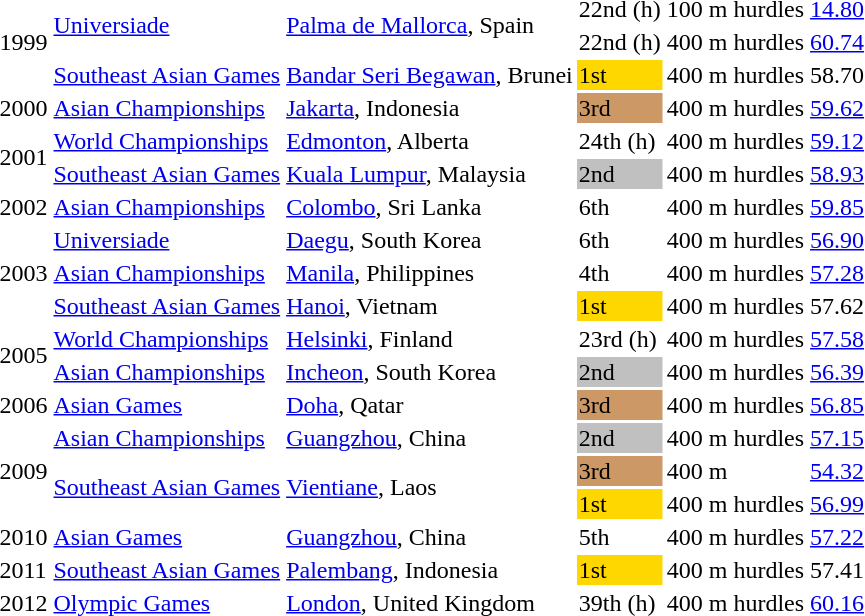<table>
<tr>
<td rowspan=3>1999</td>
<td rowspan=2><a href='#'>Universiade</a></td>
<td rowspan=2><a href='#'>Palma de Mallorca</a>, Spain</td>
<td>22nd (h)</td>
<td>100 m hurdles</td>
<td><a href='#'>14.80</a></td>
</tr>
<tr>
<td>22nd (h)</td>
<td>400 m hurdles</td>
<td><a href='#'>60.74</a></td>
</tr>
<tr>
<td><a href='#'>Southeast Asian Games</a></td>
<td><a href='#'>Bandar Seri Begawan</a>, Brunei</td>
<td bgcolor=gold>1st</td>
<td>400 m hurdles</td>
<td>58.70</td>
</tr>
<tr>
<td>2000</td>
<td><a href='#'>Asian Championships</a></td>
<td><a href='#'>Jakarta</a>, Indonesia</td>
<td bgcolor="cc9966">3rd</td>
<td>400 m hurdles</td>
<td><a href='#'>59.62</a></td>
</tr>
<tr>
<td rowspan=2>2001</td>
<td><a href='#'>World Championships</a></td>
<td><a href='#'>Edmonton</a>, Alberta</td>
<td>24th (h)</td>
<td>400 m hurdles</td>
<td><a href='#'>59.12</a></td>
</tr>
<tr>
<td><a href='#'>Southeast Asian Games</a></td>
<td><a href='#'>Kuala Lumpur</a>, Malaysia</td>
<td bgcolor=silver>2nd</td>
<td>400 m hurdles</td>
<td><a href='#'>58.93</a></td>
</tr>
<tr>
<td>2002</td>
<td><a href='#'>Asian Championships</a></td>
<td><a href='#'>Colombo</a>, Sri Lanka</td>
<td>6th</td>
<td>400 m hurdles</td>
<td><a href='#'>59.85</a></td>
</tr>
<tr>
<td rowspan=3>2003</td>
<td><a href='#'>Universiade</a></td>
<td><a href='#'>Daegu</a>, South Korea</td>
<td>6th</td>
<td>400 m hurdles</td>
<td><a href='#'>56.90</a></td>
</tr>
<tr>
<td><a href='#'>Asian Championships</a></td>
<td><a href='#'>Manila</a>, Philippines</td>
<td>4th</td>
<td>400 m hurdles</td>
<td><a href='#'>57.28</a></td>
</tr>
<tr>
<td><a href='#'>Southeast Asian Games</a></td>
<td><a href='#'>Hanoi</a>, Vietnam</td>
<td bgcolor="gold">1st</td>
<td>400 m hurdles</td>
<td>57.62</td>
</tr>
<tr>
<td rowspan=2>2005</td>
<td><a href='#'>World Championships</a></td>
<td><a href='#'>Helsinki</a>, Finland</td>
<td>23rd (h)</td>
<td>400 m hurdles</td>
<td><a href='#'>57.58</a></td>
</tr>
<tr>
<td><a href='#'>Asian Championships</a></td>
<td><a href='#'>Incheon</a>, South Korea</td>
<td bgcolor="silver">2nd</td>
<td>400 m hurdles</td>
<td><a href='#'>56.39</a></td>
</tr>
<tr>
<td>2006</td>
<td><a href='#'>Asian Games</a></td>
<td><a href='#'>Doha</a>, Qatar</td>
<td bgcolor="cc9966">3rd</td>
<td>400 m hurdles</td>
<td><a href='#'>56.85</a></td>
</tr>
<tr>
<td rowspan=3>2009</td>
<td><a href='#'>Asian Championships</a></td>
<td><a href='#'>Guangzhou</a>, China</td>
<td bgcolor="silver">2nd</td>
<td>400 m hurdles</td>
<td><a href='#'>57.15</a></td>
</tr>
<tr>
<td rowspan=2><a href='#'>Southeast Asian Games</a></td>
<td rowspan=2><a href='#'>Vientiane</a>, Laos</td>
<td bgcolor="cc9966">3rd</td>
<td>400 m</td>
<td><a href='#'>54.32</a></td>
</tr>
<tr>
<td bgcolor="gold">1st</td>
<td>400 m hurdles</td>
<td><a href='#'>56.99</a></td>
</tr>
<tr>
<td>2010</td>
<td><a href='#'>Asian Games</a></td>
<td><a href='#'>Guangzhou</a>, China</td>
<td>5th</td>
<td>400 m hurdles</td>
<td><a href='#'>57.22</a></td>
</tr>
<tr>
<td>2011</td>
<td><a href='#'>Southeast Asian Games</a></td>
<td><a href='#'>Palembang</a>, Indonesia</td>
<td bgcolor="gold">1st</td>
<td>400 m hurdles</td>
<td>57.41</td>
</tr>
<tr>
<td>2012</td>
<td><a href='#'>Olympic Games</a></td>
<td><a href='#'>London</a>, United Kingdom</td>
<td>39th (h)</td>
<td>400 m hurdles</td>
<td><a href='#'>60.16</a></td>
</tr>
</table>
